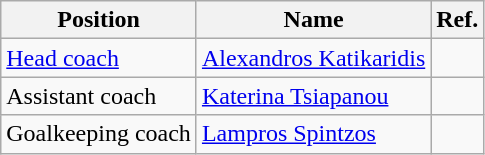<table class="wikitable">
<tr>
<th>Position</th>
<th>Name</th>
<th>Ref.</th>
</tr>
<tr>
<td><a href='#'>Head coach</a></td>
<td><a href='#'>Alexandros Katikaridis</a></td>
<td></td>
</tr>
<tr>
<td>Assistant coach</td>
<td><a href='#'>Katerina Tsiapanou</a></td>
<td></td>
</tr>
<tr>
<td>Goalkeeping coach</td>
<td><a href='#'>Lampros Spintzos</a></td>
<td><br></td>
</tr>
</table>
